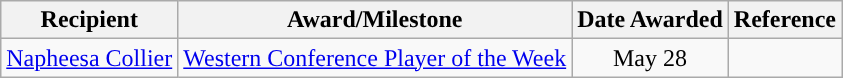<table class="wikitable sortable sortable" style="text-align: center">
<tr>
<th>Recipient</th>
<th>Award/Milestone</th>
<th>Date Awarded</th>
<th>Reference</th>
</tr>
<tr>
<td><a href='#'>Napheesa Collier</a></td>
<td><a href='#'>Western Conference Player of the Week</a></td>
<td>May 28</td>
<td></td>
</tr>
</table>
